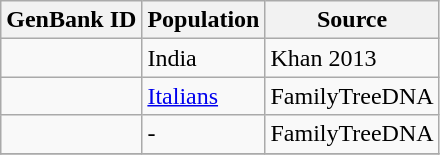<table class="wikitable sortable">
<tr>
<th scope="col">GenBank ID</th>
<th scope="col">Population</th>
<th scope="col">Source</th>
</tr>
<tr>
<td></td>
<td>India</td>
<td>Khan 2013</td>
</tr>
<tr>
<td></td>
<td><a href='#'>Italians</a></td>
<td>FamilyTreeDNA</td>
</tr>
<tr>
<td></td>
<td>-</td>
<td>FamilyTreeDNA</td>
</tr>
<tr>
</tr>
</table>
